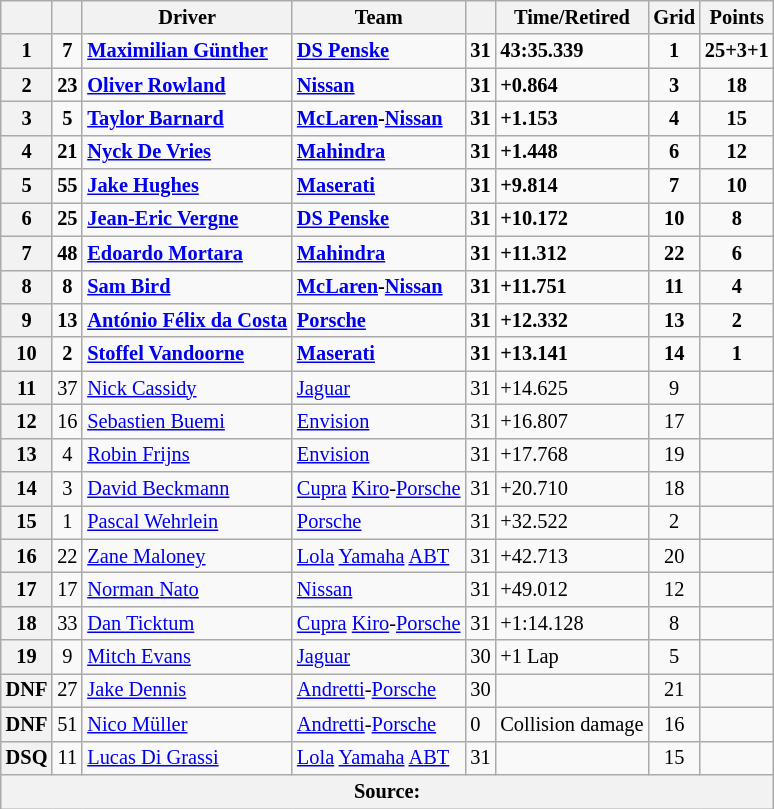<table class="wikitable sortable" style="font-size: 85%">
<tr>
<th scope="col"></th>
<th scope="col"></th>
<th scope="col">Driver</th>
<th scope="col">Team</th>
<th></th>
<th>Time/Retired</th>
<th>Grid</th>
<th>Points</th>
</tr>
<tr>
<th scope="row">1</th>
<td align="center"><strong>7</strong></td>
<td data-sort-value=""><strong> <a href='#'>Maximilian Günther</a></strong></td>
<td><strong><a href='#'>DS Penske</a></strong></td>
<td><strong>31</strong></td>
<td><strong>43:35.339</strong></td>
<td align="center"><strong>1</strong></td>
<td align="center"><strong>25+3+1 </strong></td>
</tr>
<tr>
<th scope="row">2</th>
<td align="center"><strong>23</strong></td>
<td data-sort-value=""><strong> <a href='#'>Oliver Rowland</a></strong></td>
<td><strong><a href='#'>Nissan</a></strong></td>
<td><strong>31</strong></td>
<td><strong>+0.864</strong></td>
<td align="center"><strong>3</strong></td>
<td align="center"><strong>18</strong></td>
</tr>
<tr>
<th scope="row">3</th>
<td align="center"><strong>5</strong></td>
<td data-sort-value=""><strong> <a href='#'>Taylor Barnard</a></strong></td>
<td><strong><a href='#'>McLaren</a>-<a href='#'>Nissan</a></strong></td>
<td><strong>31</strong></td>
<td><strong>+1.153</strong></td>
<td align="center"><strong>4</strong></td>
<td align="center"><strong>15</strong></td>
</tr>
<tr>
<th scope="row">4</th>
<td align="center"><strong>21</strong></td>
<td data-sort-value=""><strong> <a href='#'>Nyck De Vries</a></strong></td>
<td><strong><a href='#'>Mahindra</a></strong></td>
<td><strong>31</strong></td>
<td><strong>+1.448</strong></td>
<td align="center"><strong>6</strong></td>
<td align="center"><strong>12</strong></td>
</tr>
<tr>
<th scope="row">5</th>
<td align="center"><strong>55</strong></td>
<td data-sort-value=""><strong> <a href='#'>Jake Hughes</a></strong></td>
<td><a href='#'><strong>Maserati</strong></a></td>
<td><strong>31</strong></td>
<td><strong>+9.814</strong></td>
<td align="center"><strong>7</strong></td>
<td align="center"><strong>10</strong></td>
</tr>
<tr>
<th scope="row">6</th>
<td align="center"><strong>25</strong></td>
<td data-sort-value=""><strong> <a href='#'>Jean-Eric Vergne</a></strong></td>
<td><strong><a href='#'>DS Penske</a></strong></td>
<td><strong>31</strong></td>
<td><strong>+10.172</strong></td>
<td align="center"><strong>10</strong></td>
<td align="center"><strong>8</strong></td>
</tr>
<tr>
<th scope="row">7</th>
<td align="center"><strong>48</strong></td>
<td data-sort-value=""><strong> <a href='#'>Edoardo Mortara</a></strong></td>
<td><strong><a href='#'>Mahindra</a></strong></td>
<td><strong>31</strong></td>
<td><strong>+11.312</strong></td>
<td align="center"><strong>22</strong></td>
<td align="center"><strong>6</strong></td>
</tr>
<tr>
<th scope="row">8</th>
<td align="center"><strong>8</strong></td>
<td data-sort-value=""><strong> <a href='#'>Sam Bird</a></strong></td>
<td><strong><a href='#'>McLaren</a>-<a href='#'>Nissan</a></strong></td>
<td><strong>31</strong></td>
<td><strong>+11.751</strong></td>
<td align="center"><strong>11</strong></td>
<td align="center"><strong>4</strong></td>
</tr>
<tr>
<th scope="row">9</th>
<td align="center"><strong>13</strong></td>
<td data-sort-value=""><strong> <a href='#'>António Félix da Costa</a></strong></td>
<td><strong><a href='#'>Porsche</a></strong></td>
<td><strong>31</strong></td>
<td><strong>+12.332</strong></td>
<td align="center"><strong>13</strong></td>
<td align="center"><strong>2</strong></td>
</tr>
<tr>
<th scope="row">10</th>
<td align="center"><strong>2</strong></td>
<td data-sort-value=""><strong> <a href='#'>Stoffel Vandoorne</a></strong></td>
<td><strong><a href='#'>Maserati</a></strong></td>
<td><strong>31</strong></td>
<td><strong>+13.141</strong></td>
<td align="center"><strong>14</strong></td>
<td align="center"><strong>1</strong></td>
</tr>
<tr>
<th scope="row">11</th>
<td align="center">37</td>
<td data-sort-value=""> <a href='#'>Nick Cassidy</a></td>
<td><a href='#'>Jaguar</a></td>
<td>31</td>
<td>+14.625</td>
<td align="center">9</td>
<td></td>
</tr>
<tr>
<th scope="row">12</th>
<td align="center">16</td>
<td data-sort-value=""> <a href='#'>Sebastien Buemi</a></td>
<td><a href='#'>Envision</a></td>
<td>31</td>
<td>+16.807</td>
<td align="center">17</td>
<td></td>
</tr>
<tr>
<th scope="row">13</th>
<td align="center">4</td>
<td data-sort-value=""> <a href='#'>Robin Frijns</a></td>
<td><a href='#'>Envision</a></td>
<td>31</td>
<td>+17.768</td>
<td align="center">19</td>
<td></td>
</tr>
<tr>
<th scope="row">14</th>
<td align="center">3</td>
<td data-sort-value=""> <a href='#'>David Beckmann</a></td>
<td><a href='#'>Cupra</a> <a href='#'>Kiro</a>-<a href='#'>Porsche</a></td>
<td>31</td>
<td>+20.710</td>
<td align="center">18</td>
<td></td>
</tr>
<tr>
<th scope="row">15</th>
<td align="center">1</td>
<td data-sort-value=""> <a href='#'>Pascal Wehrlein</a></td>
<td><a href='#'>Porsche</a></td>
<td>31</td>
<td>+32.522</td>
<td align="center">2</td>
<td></td>
</tr>
<tr>
<th scope="row">16</th>
<td align="center">22</td>
<td data-sort-value=""> <a href='#'>Zane Maloney</a></td>
<td><a href='#'>Lola</a> <a href='#'>Yamaha</a> <a href='#'>ABT</a></td>
<td>31</td>
<td>+42.713</td>
<td align="center">20</td>
<td align="center"></td>
</tr>
<tr>
<th scope="row">17</th>
<td align="center">17</td>
<td data-sort-value=""> <a href='#'>Norman Nato</a></td>
<td><a href='#'>Nissan</a></td>
<td>31</td>
<td>+49.012</td>
<td align="center">12</td>
<td align="center"></td>
</tr>
<tr>
<th scope="row">18</th>
<td align="center">33</td>
<td data-sort-value=""> <a href='#'>Dan Ticktum</a></td>
<td><a href='#'>Cupra</a> <a href='#'>Kiro</a>-<a href='#'>Porsche</a></td>
<td>31</td>
<td>+1:14.128</td>
<td align="center">8</td>
<td align="center"></td>
</tr>
<tr>
<th scope="row">19</th>
<td align="center">9</td>
<td data-sort-value=""> <a href='#'>Mitch Evans</a></td>
<td><a href='#'>Jaguar</a></td>
<td>30</td>
<td>+1 Lap</td>
<td align="center">5</td>
<td align="center"></td>
</tr>
<tr>
<th scope="row">DNF</th>
<td align="center">27</td>
<td data-sort-value=""> <a href='#'>Jake Dennis</a></td>
<td><a href='#'>Andretti</a>-<a href='#'>Porsche</a></td>
<td>30</td>
<td></td>
<td align="center">21</td>
<td></td>
</tr>
<tr>
<th scope="row">DNF</th>
<td align="center">51</td>
<td data-sort-value=""> <a href='#'>Nico Müller</a></td>
<td><a href='#'>Andretti</a>-<a href='#'>Porsche</a></td>
<td>0</td>
<td>Collision damage</td>
<td align="center">16</td>
<td></td>
</tr>
<tr>
<th scope="row">DSQ</th>
<td align="center">11</td>
<td data-sort-value=""> <a href='#'>Lucas Di Grassi</a></td>
<td><a href='#'>Lola</a> <a href='#'>Yamaha</a> <a href='#'>ABT</a></td>
<td>31</td>
<td></td>
<td align="center">15</td>
<td></td>
</tr>
<tr>
<th colspan="8">Source: </th>
</tr>
</table>
